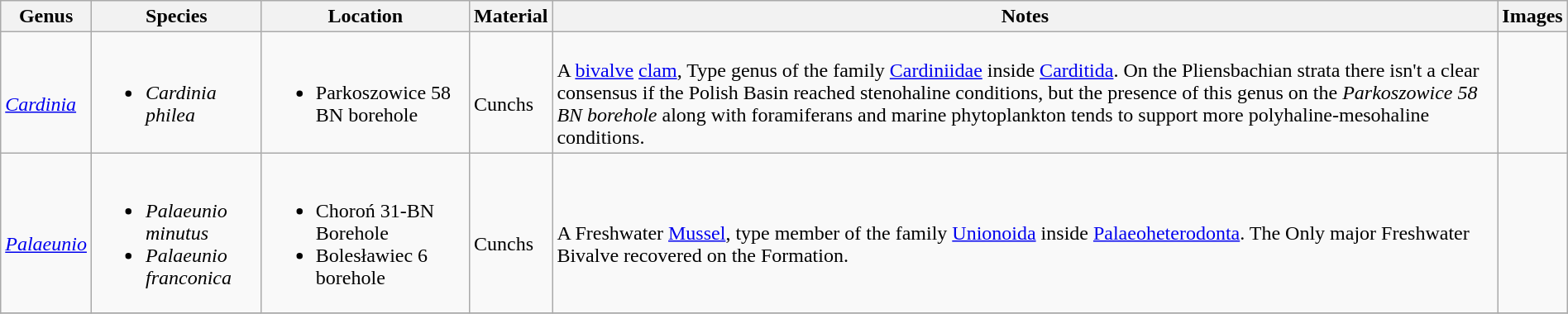<table class="wikitable" align="center" width="100%">
<tr>
<th>Genus</th>
<th>Species</th>
<th>Location</th>
<th>Material</th>
<th>Notes</th>
<th>Images</th>
</tr>
<tr>
<td><br><em><a href='#'>Cardinia</a></em></td>
<td><br><ul><li><em>Cardinia philea</em></li></ul></td>
<td><br><ul><li>Parkoszowice 58 BN borehole</li></ul></td>
<td><br>Cunchs </td>
<td><br>A <a href='#'>bivalve</a> <a href='#'>clam</a>, Type genus of the family <a href='#'>Cardiniidae</a> inside <a href='#'>Carditida</a>. On the Pliensbachian strata there isn't a clear consensus if the Polish Basin reached stenohaline conditions, but the presence of this genus on the <em>Parkoszowice 58 BN borehole</em> along with foramiferans and marine phytoplankton tends to support more polyhaline-mesohaline conditions.</td>
<td></td>
</tr>
<tr>
<td><br><em><a href='#'>Palaeunio</a></em></td>
<td><br><ul><li><em>Palaeunio minutus</em></li><li><em>Palaeunio franconica</em></li></ul></td>
<td><br><ul><li>Choroń 31-BN Borehole</li><li>Bolesławiec 6 borehole</li></ul></td>
<td><br>Cunchs </td>
<td><br>A Freshwater <a href='#'>Mussel</a>, type member of the family <a href='#'>Unionoida</a> inside <a href='#'>Palaeoheterodonta</a>. The Only major Freshwater Bivalve recovered on the Formation.</td>
<td><br></td>
</tr>
<tr>
</tr>
</table>
